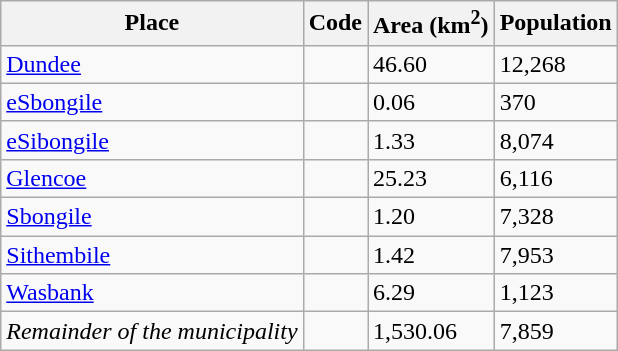<table class="wikitable sortable">
<tr>
<th>Place</th>
<th>Code</th>
<th>Area (km<sup>2</sup>)</th>
<th>Population</th>
</tr>
<tr>
<td><a href='#'>Dundee</a></td>
<td></td>
<td>46.60</td>
<td>12,268</td>
</tr>
<tr>
<td><a href='#'>eSbongile</a></td>
<td></td>
<td>0.06</td>
<td>370</td>
</tr>
<tr>
<td><a href='#'>eSibongile</a></td>
<td></td>
<td>1.33</td>
<td>8,074</td>
</tr>
<tr>
<td><a href='#'>Glencoe</a></td>
<td></td>
<td>25.23</td>
<td>6,116</td>
</tr>
<tr>
<td><a href='#'>Sbongile</a></td>
<td></td>
<td>1.20</td>
<td>7,328</td>
</tr>
<tr>
<td><a href='#'>Sithembile</a></td>
<td></td>
<td>1.42</td>
<td>7,953</td>
</tr>
<tr>
<td><a href='#'>Wasbank</a></td>
<td></td>
<td>6.29</td>
<td>1,123</td>
</tr>
<tr>
<td><em>Remainder of the municipality</em></td>
<td></td>
<td>1,530.06</td>
<td>7,859</td>
</tr>
</table>
